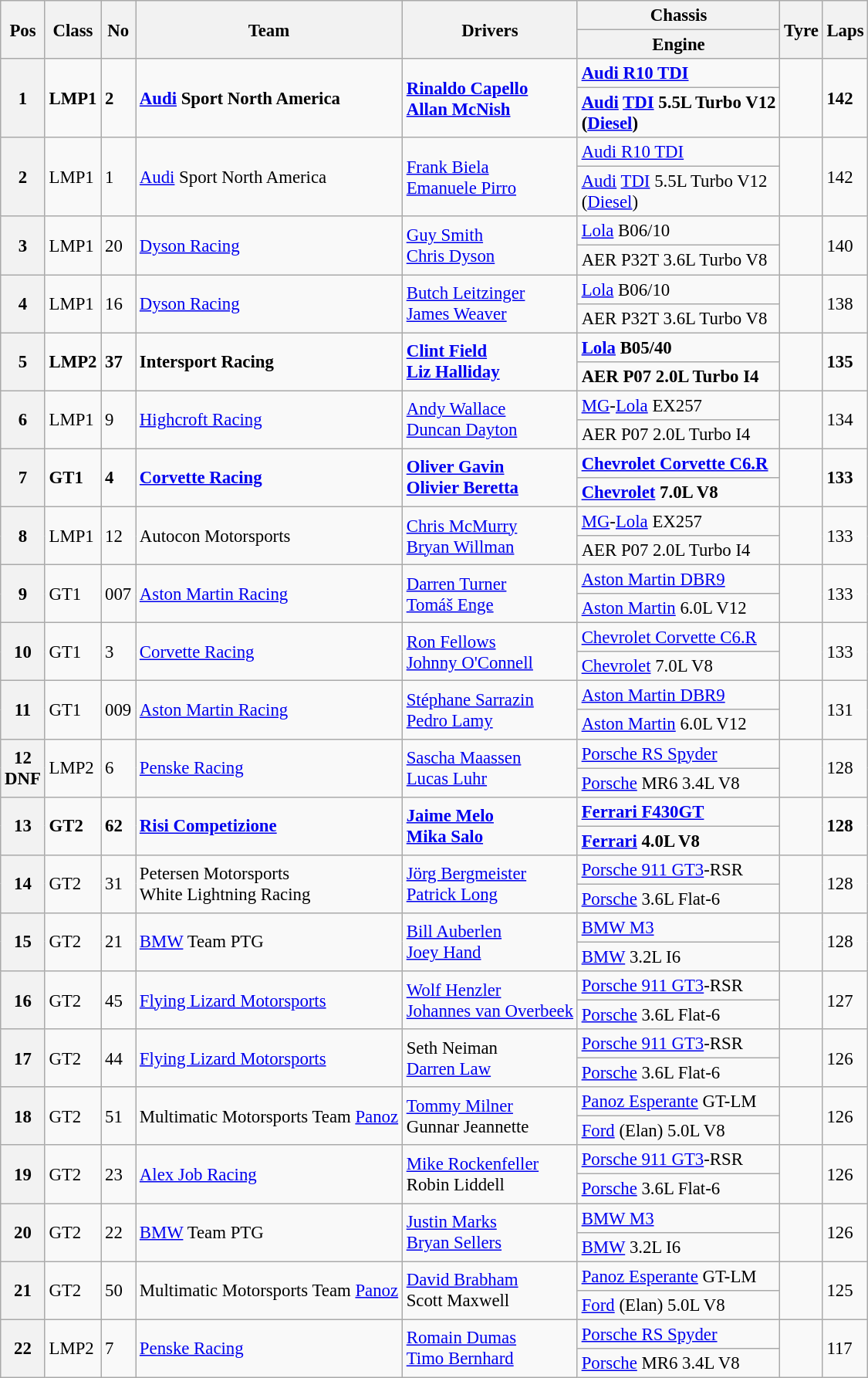<table class="wikitable" style="font-size: 95%;">
<tr>
<th rowspan=2>Pos</th>
<th rowspan=2>Class</th>
<th rowspan=2>No</th>
<th rowspan=2>Team</th>
<th rowspan=2>Drivers</th>
<th>Chassis</th>
<th rowspan=2>Tyre</th>
<th rowspan=2>Laps</th>
</tr>
<tr>
<th>Engine</th>
</tr>
<tr style="font-weight:bold">
<th rowspan=2>1</th>
<td rowspan=2>LMP1</td>
<td rowspan=2>2</td>
<td rowspan=2> <a href='#'>Audi</a> Sport North America</td>
<td rowspan=2> <a href='#'>Rinaldo Capello</a><br> <a href='#'>Allan McNish</a></td>
<td><a href='#'>Audi R10 TDI</a></td>
<td rowspan=2></td>
<td rowspan=2>142</td>
</tr>
<tr style="font-weight:bold">
<td><a href='#'>Audi</a> <a href='#'>TDI</a> 5.5L Turbo V12<br>(<a href='#'>Diesel</a>)</td>
</tr>
<tr>
<th rowspan=2>2</th>
<td rowspan=2>LMP1</td>
<td rowspan=2>1</td>
<td rowspan=2> <a href='#'>Audi</a> Sport North America</td>
<td rowspan=2> <a href='#'>Frank Biela</a><br> <a href='#'>Emanuele Pirro</a></td>
<td><a href='#'>Audi R10 TDI</a></td>
<td rowspan=2></td>
<td rowspan=2>142</td>
</tr>
<tr>
<td><a href='#'>Audi</a> <a href='#'>TDI</a> 5.5L Turbo V12<br>(<a href='#'>Diesel</a>)</td>
</tr>
<tr>
<th rowspan=2>3</th>
<td rowspan=2>LMP1</td>
<td rowspan=2>20</td>
<td rowspan=2> <a href='#'>Dyson Racing</a></td>
<td rowspan=2> <a href='#'>Guy Smith</a><br> <a href='#'>Chris Dyson</a></td>
<td><a href='#'>Lola</a> B06/10</td>
<td rowspan=2></td>
<td rowspan=2>140</td>
</tr>
<tr>
<td>AER P32T 3.6L Turbo V8</td>
</tr>
<tr>
<th rowspan=2>4</th>
<td rowspan=2>LMP1</td>
<td rowspan=2>16</td>
<td rowspan=2> <a href='#'>Dyson Racing</a></td>
<td rowspan=2> <a href='#'>Butch Leitzinger</a><br> <a href='#'>James Weaver</a></td>
<td><a href='#'>Lola</a> B06/10</td>
<td rowspan=2></td>
<td rowspan=2>138</td>
</tr>
<tr>
<td>AER P32T 3.6L Turbo V8</td>
</tr>
<tr style="font-weight:bold">
<th rowspan=2>5</th>
<td rowspan=2>LMP2</td>
<td rowspan=2>37</td>
<td rowspan=2> Intersport Racing</td>
<td rowspan=2> <a href='#'>Clint Field</a><br> <a href='#'>Liz Halliday</a></td>
<td><a href='#'>Lola</a> B05/40</td>
<td rowspan=2></td>
<td rowspan=2>135</td>
</tr>
<tr style="font-weight:bold">
<td>AER P07 2.0L Turbo I4</td>
</tr>
<tr>
<th rowspan=2>6</th>
<td rowspan=2>LMP1</td>
<td rowspan=2>9</td>
<td rowspan=2> <a href='#'>Highcroft Racing</a></td>
<td rowspan=2> <a href='#'>Andy Wallace</a><br> <a href='#'>Duncan Dayton</a></td>
<td><a href='#'>MG</a>-<a href='#'>Lola</a> EX257</td>
<td rowspan=2></td>
<td rowspan=2>134</td>
</tr>
<tr>
<td>AER P07 2.0L Turbo I4</td>
</tr>
<tr style="font-weight:bold">
<th rowspan=2>7</th>
<td rowspan=2>GT1</td>
<td rowspan=2>4</td>
<td rowspan=2> <a href='#'>Corvette Racing</a></td>
<td rowspan=2> <a href='#'>Oliver Gavin</a><br> <a href='#'>Olivier Beretta</a></td>
<td><a href='#'>Chevrolet Corvette C6.R</a></td>
<td rowspan=2></td>
<td rowspan=2>133</td>
</tr>
<tr style="font-weight:bold">
<td><a href='#'>Chevrolet</a> 7.0L V8</td>
</tr>
<tr>
<th rowspan=2>8</th>
<td rowspan=2>LMP1</td>
<td rowspan=2>12</td>
<td rowspan=2> Autocon Motorsports</td>
<td rowspan=2> <a href='#'>Chris McMurry</a><br> <a href='#'>Bryan Willman</a></td>
<td><a href='#'>MG</a>-<a href='#'>Lola</a> EX257</td>
<td rowspan=2></td>
<td rowspan=2>133</td>
</tr>
<tr>
<td>AER P07 2.0L Turbo I4</td>
</tr>
<tr>
<th rowspan=2>9</th>
<td rowspan=2>GT1</td>
<td rowspan=2>007</td>
<td rowspan=2> <a href='#'>Aston Martin Racing</a></td>
<td rowspan=2> <a href='#'>Darren Turner</a><br> <a href='#'>Tomáš Enge</a></td>
<td><a href='#'>Aston Martin DBR9</a></td>
<td rowspan=2></td>
<td rowspan=2>133</td>
</tr>
<tr>
<td><a href='#'>Aston Martin</a> 6.0L V12</td>
</tr>
<tr>
<th rowspan=2>10</th>
<td rowspan=2>GT1</td>
<td rowspan=2>3</td>
<td rowspan=2> <a href='#'>Corvette Racing</a></td>
<td rowspan=2> <a href='#'>Ron Fellows</a><br> <a href='#'>Johnny O'Connell</a></td>
<td><a href='#'>Chevrolet Corvette C6.R</a></td>
<td rowspan=2></td>
<td rowspan=2>133</td>
</tr>
<tr>
<td><a href='#'>Chevrolet</a> 7.0L V8</td>
</tr>
<tr>
<th rowspan=2>11</th>
<td rowspan=2>GT1</td>
<td rowspan=2>009</td>
<td rowspan=2> <a href='#'>Aston Martin Racing</a></td>
<td rowspan=2> <a href='#'>Stéphane Sarrazin</a><br> <a href='#'>Pedro Lamy</a></td>
<td><a href='#'>Aston Martin DBR9</a></td>
<td rowspan=2></td>
<td rowspan=2>131</td>
</tr>
<tr>
<td><a href='#'>Aston Martin</a> 6.0L V12</td>
</tr>
<tr>
<th rowspan=2>12<br>DNF</th>
<td rowspan=2>LMP2</td>
<td rowspan=2>6</td>
<td rowspan=2> <a href='#'>Penske Racing</a></td>
<td rowspan=2> <a href='#'>Sascha Maassen</a><br> <a href='#'>Lucas Luhr</a></td>
<td><a href='#'>Porsche RS Spyder</a></td>
<td rowspan=2></td>
<td rowspan=2>128</td>
</tr>
<tr>
<td><a href='#'>Porsche</a> MR6 3.4L V8</td>
</tr>
<tr style="font-weight:bold">
<th rowspan=2>13</th>
<td rowspan=2>GT2</td>
<td rowspan=2>62</td>
<td rowspan=2> <a href='#'>Risi Competizione</a></td>
<td rowspan=2> <a href='#'>Jaime Melo</a><br> <a href='#'>Mika Salo</a></td>
<td><a href='#'>Ferrari F430GT</a></td>
<td rowspan=2></td>
<td rowspan=2>128</td>
</tr>
<tr style="font-weight:bold">
<td><a href='#'>Ferrari</a> 4.0L V8</td>
</tr>
<tr>
<th rowspan=2>14</th>
<td rowspan=2>GT2</td>
<td rowspan=2>31</td>
<td rowspan=2> Petersen Motorsports<br> White Lightning Racing</td>
<td rowspan=2> <a href='#'>Jörg Bergmeister</a><br> <a href='#'>Patrick Long</a></td>
<td><a href='#'>Porsche 911 GT3</a>-RSR</td>
<td rowspan=2></td>
<td rowspan=2>128</td>
</tr>
<tr>
<td><a href='#'>Porsche</a> 3.6L Flat-6</td>
</tr>
<tr>
<th rowspan=2>15</th>
<td rowspan=2>GT2</td>
<td rowspan=2>21</td>
<td rowspan=2> <a href='#'>BMW</a> Team PTG</td>
<td rowspan=2> <a href='#'>Bill Auberlen</a><br> <a href='#'>Joey Hand</a></td>
<td><a href='#'>BMW M3</a></td>
<td rowspan=2></td>
<td rowspan=2>128</td>
</tr>
<tr>
<td><a href='#'>BMW</a> 3.2L I6</td>
</tr>
<tr>
<th rowspan=2>16</th>
<td rowspan=2>GT2</td>
<td rowspan=2>45</td>
<td rowspan=2> <a href='#'>Flying Lizard Motorsports</a></td>
<td rowspan=2> <a href='#'>Wolf Henzler</a><br> <a href='#'>Johannes van Overbeek</a></td>
<td><a href='#'>Porsche 911 GT3</a>-RSR</td>
<td rowspan=2></td>
<td rowspan=2>127</td>
</tr>
<tr>
<td><a href='#'>Porsche</a> 3.6L Flat-6</td>
</tr>
<tr>
<th rowspan=2>17</th>
<td rowspan=2>GT2</td>
<td rowspan=2>44</td>
<td rowspan=2> <a href='#'>Flying Lizard Motorsports</a></td>
<td rowspan=2> Seth Neiman<br> <a href='#'>Darren Law</a></td>
<td><a href='#'>Porsche 911 GT3</a>-RSR</td>
<td rowspan=2></td>
<td rowspan=2>126</td>
</tr>
<tr>
<td><a href='#'>Porsche</a> 3.6L Flat-6</td>
</tr>
<tr>
<th rowspan=2>18</th>
<td rowspan=2>GT2</td>
<td rowspan=2>51</td>
<td rowspan=2> Multimatic Motorsports Team <a href='#'>Panoz</a></td>
<td rowspan=2> <a href='#'>Tommy Milner</a><br> Gunnar Jeannette</td>
<td><a href='#'>Panoz Esperante</a> GT-LM</td>
<td rowspan=2></td>
<td rowspan=2>126</td>
</tr>
<tr>
<td><a href='#'>Ford</a> (Elan) 5.0L V8</td>
</tr>
<tr>
<th rowspan=2>19</th>
<td rowspan=2>GT2</td>
<td rowspan=2>23</td>
<td rowspan=2> <a href='#'>Alex Job Racing</a></td>
<td rowspan=2> <a href='#'>Mike Rockenfeller</a><br> Robin Liddell</td>
<td><a href='#'>Porsche 911 GT3</a>-RSR</td>
<td rowspan=2></td>
<td rowspan=2>126</td>
</tr>
<tr>
<td><a href='#'>Porsche</a> 3.6L Flat-6</td>
</tr>
<tr>
<th rowspan=2>20</th>
<td rowspan=2>GT2</td>
<td rowspan=2>22</td>
<td rowspan=2> <a href='#'>BMW</a> Team PTG</td>
<td rowspan=2> <a href='#'>Justin Marks</a><br> <a href='#'>Bryan Sellers</a></td>
<td><a href='#'>BMW M3</a></td>
<td rowspan=2></td>
<td rowspan=2>126</td>
</tr>
<tr>
<td><a href='#'>BMW</a> 3.2L I6</td>
</tr>
<tr>
<th rowspan=2>21</th>
<td rowspan=2>GT2</td>
<td rowspan=2>50</td>
<td rowspan=2> Multimatic Motorsports Team <a href='#'>Panoz</a></td>
<td rowspan=2> <a href='#'>David Brabham</a><br> Scott Maxwell</td>
<td><a href='#'>Panoz Esperante</a> GT-LM</td>
<td rowspan=2></td>
<td rowspan=2>125</td>
</tr>
<tr>
<td><a href='#'>Ford</a> (Elan) 5.0L V8</td>
</tr>
<tr>
<th rowspan=2>22</th>
<td rowspan=2>LMP2</td>
<td rowspan=2>7</td>
<td rowspan=2> <a href='#'>Penske Racing</a></td>
<td rowspan=2> <a href='#'>Romain Dumas</a><br> <a href='#'>Timo Bernhard</a></td>
<td><a href='#'>Porsche RS Spyder</a></td>
<td rowspan=2></td>
<td rowspan=2>117</td>
</tr>
<tr>
<td><a href='#'>Porsche</a> MR6 3.4L V8</td>
</tr>
</table>
